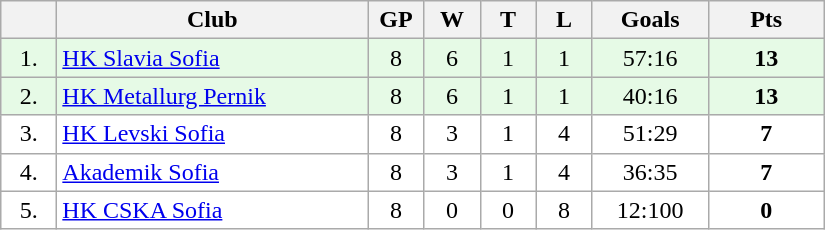<table class="wikitable">
<tr>
<th width="30"></th>
<th width="200">Club</th>
<th width="30">GP</th>
<th width="30">W</th>
<th width="30">T</th>
<th width="30">L</th>
<th width="70">Goals</th>
<th width="70">Pts</th>
</tr>
<tr bgcolor="#e6fae6" align="center">
<td>1.</td>
<td align="left"><a href='#'>HK Slavia Sofia</a></td>
<td>8</td>
<td>6</td>
<td>1</td>
<td>1</td>
<td>57:16</td>
<td><strong>13</strong></td>
</tr>
<tr bgcolor="#e6fae6" align="center">
<td>2.</td>
<td align="left"><a href='#'>HK Metallurg Pernik</a></td>
<td>8</td>
<td>6</td>
<td>1</td>
<td>1</td>
<td>40:16</td>
<td><strong>13</strong></td>
</tr>
<tr bgcolor="#FFFFFF" align="center">
<td>3.</td>
<td align="left"><a href='#'>HK Levski Sofia</a></td>
<td>8</td>
<td>3</td>
<td>1</td>
<td>4</td>
<td>51:29</td>
<td><strong>7</strong></td>
</tr>
<tr bgcolor="#FFFFFF" align="center">
<td>4.</td>
<td align="left"><a href='#'>Akademik Sofia</a></td>
<td>8</td>
<td>3</td>
<td>1</td>
<td>4</td>
<td>36:35</td>
<td><strong>7</strong></td>
</tr>
<tr bgcolor="#FFFFFF" align="center">
<td>5.</td>
<td align="left"><a href='#'>HK CSKA Sofia</a></td>
<td>8</td>
<td>0</td>
<td>0</td>
<td>8</td>
<td>12:100</td>
<td><strong>0</strong></td>
</tr>
</table>
